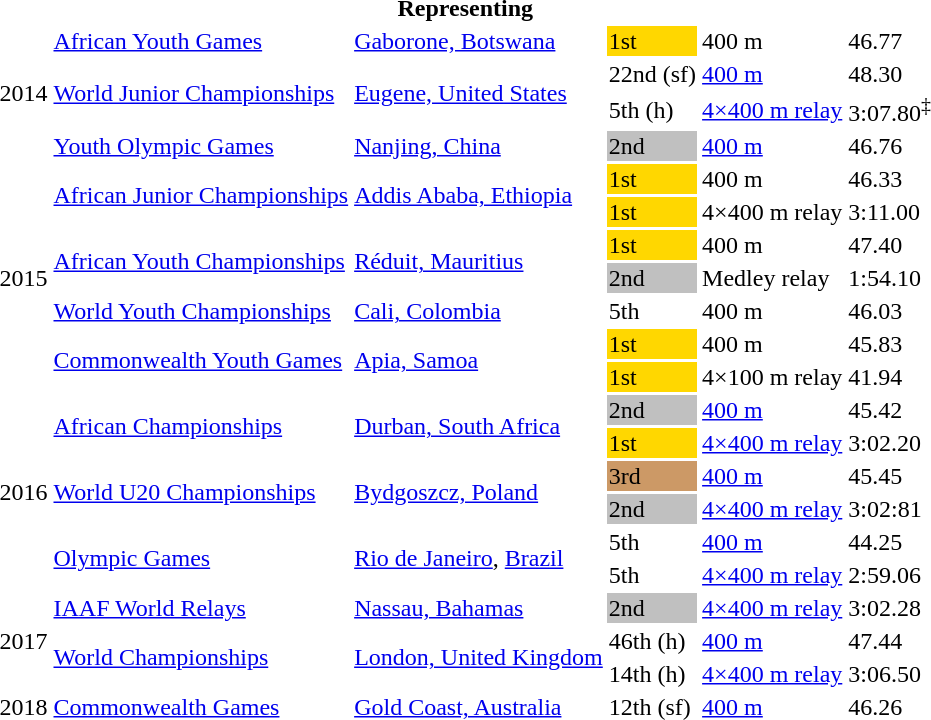<table>
<tr>
<th colspan="6">Representing </th>
</tr>
<tr>
<td rowspan=4>2014</td>
<td><a href='#'>African Youth Games</a></td>
<td><a href='#'>Gaborone, Botswana</a></td>
<td bgcolor=gold>1st</td>
<td>400 m</td>
<td>46.77</td>
</tr>
<tr>
<td rowspan=2><a href='#'>World Junior Championships</a></td>
<td rowspan=2><a href='#'>Eugene, United States</a></td>
<td>22nd (sf)</td>
<td><a href='#'>400 m</a></td>
<td>48.30</td>
</tr>
<tr>
<td>5th (h)</td>
<td><a href='#'>4×400 m relay</a></td>
<td>3:07.80<sup>‡</sup></td>
</tr>
<tr>
<td><a href='#'>Youth Olympic Games</a></td>
<td><a href='#'>Nanjing, China</a></td>
<td bgcolor=silver>2nd</td>
<td><a href='#'>400 m</a></td>
<td>46.76</td>
</tr>
<tr>
<td rowspan=7>2015</td>
<td rowspan=2><a href='#'>African Junior Championships</a></td>
<td rowspan=2><a href='#'>Addis Ababa, Ethiopia</a></td>
<td bgcolor=gold>1st</td>
<td>400 m</td>
<td>46.33</td>
</tr>
<tr>
<td bgcolor=gold>1st</td>
<td>4×400 m relay</td>
<td>3:11.00</td>
</tr>
<tr>
<td rowspan=2><a href='#'>African Youth Championships</a></td>
<td rowspan=2><a href='#'>Réduit, Mauritius</a></td>
<td bgcolor=gold>1st</td>
<td>400 m</td>
<td>47.40</td>
</tr>
<tr>
<td bgcolor=silver>2nd</td>
<td>Medley relay</td>
<td>1:54.10</td>
</tr>
<tr>
<td><a href='#'>World Youth Championships</a></td>
<td><a href='#'>Cali, Colombia</a></td>
<td>5th</td>
<td>400 m</td>
<td>46.03</td>
</tr>
<tr>
<td rowspan=2><a href='#'>Commonwealth Youth Games</a></td>
<td rowspan=2><a href='#'>Apia, Samoa</a></td>
<td bgcolor=gold>1st</td>
<td>400 m</td>
<td>45.83</td>
</tr>
<tr>
<td bgcolor=gold>1st</td>
<td>4×100 m relay</td>
<td>41.94</td>
</tr>
<tr>
<td rowspan=6>2016</td>
<td rowspan=2><a href='#'>African Championships</a></td>
<td rowspan=2><a href='#'>Durban, South Africa</a></td>
<td bgcolor=silver>2nd</td>
<td><a href='#'>400 m</a></td>
<td>45.42</td>
</tr>
<tr>
<td bgcolor=gold>1st</td>
<td><a href='#'>4×400 m relay</a></td>
<td>3:02.20</td>
</tr>
<tr>
<td rowspan=2><a href='#'>World U20 Championships</a></td>
<td rowspan=2><a href='#'>Bydgoszcz, Poland</a></td>
<td bgcolor=cc9966>3rd</td>
<td><a href='#'>400 m</a></td>
<td>45.45</td>
</tr>
<tr>
<td bgcolor=silver>2nd</td>
<td><a href='#'>4×400 m relay</a></td>
<td>3:02:81</td>
</tr>
<tr>
<td rowspan=2><a href='#'>Olympic Games</a></td>
<td rowspan=2><a href='#'>Rio de Janeiro</a>, <a href='#'>Brazil</a></td>
<td>5th</td>
<td><a href='#'>400 m</a></td>
<td>44.25</td>
</tr>
<tr>
<td>5th</td>
<td><a href='#'>4×400 m relay</a></td>
<td>2:59.06</td>
</tr>
<tr>
<td rowspan=3>2017</td>
<td><a href='#'>IAAF World Relays</a></td>
<td><a href='#'>Nassau, Bahamas</a></td>
<td bgcolor=silver>2nd</td>
<td><a href='#'>4×400 m relay</a></td>
<td>3:02.28</td>
</tr>
<tr>
<td rowspan=2><a href='#'>World Championships</a></td>
<td rowspan=2><a href='#'>London, United Kingdom</a></td>
<td>46th (h)</td>
<td><a href='#'>400 m</a></td>
<td>47.44</td>
</tr>
<tr>
<td>14th (h)</td>
<td><a href='#'>4×400 m relay</a></td>
<td>3:06.50</td>
</tr>
<tr>
<td>2018</td>
<td><a href='#'>Commonwealth Games</a></td>
<td><a href='#'>Gold Coast, Australia</a></td>
<td>12th (sf)</td>
<td><a href='#'>400 m</a></td>
<td>46.26</td>
</tr>
</table>
